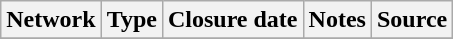<table class="wikitable sortable">
<tr>
<th>Network</th>
<th>Type</th>
<th>Closure date</th>
<th>Notes</th>
<th>Source</th>
</tr>
<tr>
</tr>
</table>
